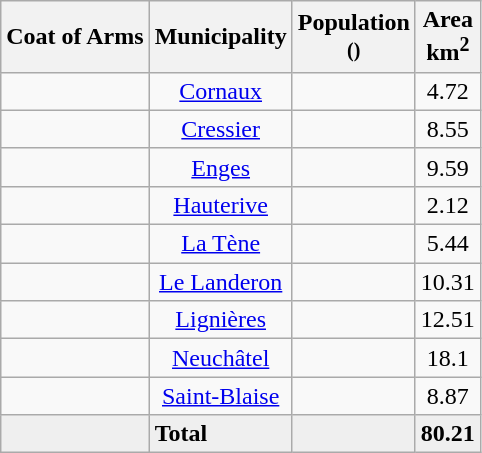<table class="wikitable">
<tr>
<th>Coat of Arms</th>
<th>Municipality</th>
<th>Population<br><small>()</small></th>
<th>Area <br>km<sup>2</sup></th>
</tr>
<tr>
<td></td>
<td align="center"><a href='#'>Cornaux</a></td>
<td align="center"></td>
<td align="center">4.72</td>
</tr>
<tr>
<td></td>
<td align="center"><a href='#'>Cressier</a></td>
<td align="center"></td>
<td align="center">8.55</td>
</tr>
<tr>
<td></td>
<td align="center"><a href='#'>Enges</a></td>
<td align="center"></td>
<td align="center">9.59</td>
</tr>
<tr>
<td></td>
<td align="center"><a href='#'>Hauterive</a></td>
<td align="center"></td>
<td align="center">2.12</td>
</tr>
<tr>
<td></td>
<td align="center"><a href='#'>La Tène</a></td>
<td align="center"></td>
<td align="center">5.44</td>
</tr>
<tr>
<td></td>
<td align="center"><a href='#'>Le Landeron</a></td>
<td align="center"></td>
<td align="center">10.31</td>
</tr>
<tr>
<td></td>
<td align="center"><a href='#'>Lignières</a></td>
<td align="center"></td>
<td align="center">12.51</td>
</tr>
<tr>
<td></td>
<td align="center"><a href='#'>Neuchâtel</a></td>
<td align="center"></td>
<td align="center">18.1</td>
</tr>
<tr>
<td></td>
<td align="center"><a href='#'>Saint-Blaise</a></td>
<td align="center"></td>
<td align="center">8.87</td>
</tr>
<tr>
<td bgcolor="#EFEFEF" align="center"></td>
<td bgcolor="#EFEFEF"><strong>Total</strong></td>
<td bgcolor="#EFEFEF" align="center"></td>
<td bgcolor="#EFEFEF" align="center"><strong>80.21</strong></td>
</tr>
</table>
